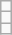<table class="wikitable">
<tr>
<td></td>
</tr>
<tr>
<td></td>
</tr>
<tr>
<td></td>
</tr>
</table>
